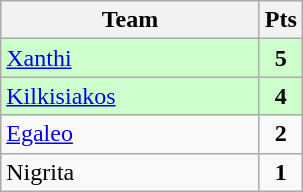<table class="wikitable" style="text-align: center;">
<tr>
<th width=165>Team</th>
<th width=20>Pts</th>
</tr>
<tr bgcolor="#ccffcc">
<td align=left><a href='#'>Xanthi</a></td>
<td><strong>5</strong></td>
</tr>
<tr bgcolor="#ccffcc">
<td align=left><a href='#'>Kilkisiakos</a></td>
<td><strong>4</strong></td>
</tr>
<tr>
<td align=left><a href='#'>Egaleo</a></td>
<td><strong>2</strong></td>
</tr>
<tr>
<td align=left>Nigrita</td>
<td><strong>1</strong></td>
</tr>
</table>
